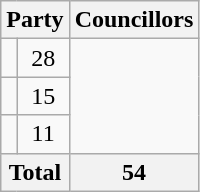<table class="wikitable">
<tr>
<th colspan=2>Party</th>
<th>Councillors</th>
</tr>
<tr>
<td></td>
<td align=center>28</td>
</tr>
<tr>
<td></td>
<td align=center>15</td>
</tr>
<tr>
<td></td>
<td align=center>11</td>
</tr>
<tr>
<th colspan=2>Total</th>
<th align=center>54</th>
</tr>
</table>
